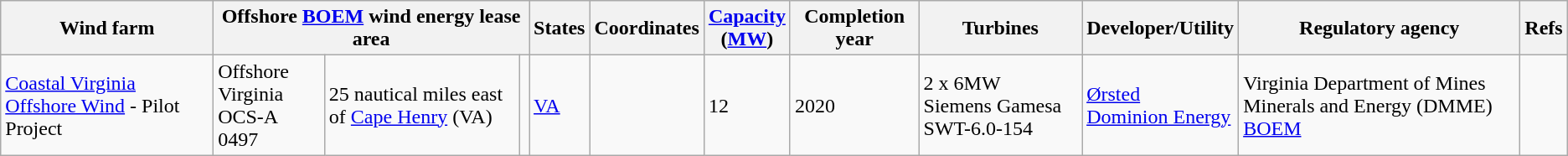<table class="wikitable sortable">
<tr>
<th>Wind farm</th>
<th colspan="3">Offshore <a href='#'>BOEM</a> wind energy lease area</th>
<th>States</th>
<th class="unsortable">Coordinates</th>
<th><a href='#'>Capacity</a><br>(<a href='#'>MW</a>)</th>
<th>Completion year</th>
<th>Turbines</th>
<th>Developer/Utility</th>
<th>Regulatory agency</th>
<th>Refs</th>
</tr>
<tr>
<td><a href='#'>Coastal Virginia Offshore Wind</a> - Pilot Project</td>
<td>Offshore Virginia<br>OCS-A 0497</td>
<td>25 nautical miles east of <a href='#'>Cape Henry</a> (VA)</td>
<td></td>
<td><a href='#'>VA</a></td>
<td></td>
<td>12</td>
<td>2020</td>
<td>2 x 6MW<br>Siemens Gamesa SWT-6.0-154</td>
<td><a href='#'>Ørsted</a><br><a href='#'>Dominion Energy</a></td>
<td>Virginia Department of Mines Minerals and Energy (DMME)<br><a href='#'>BOEM</a></td>
<td></td>
</tr>
</table>
